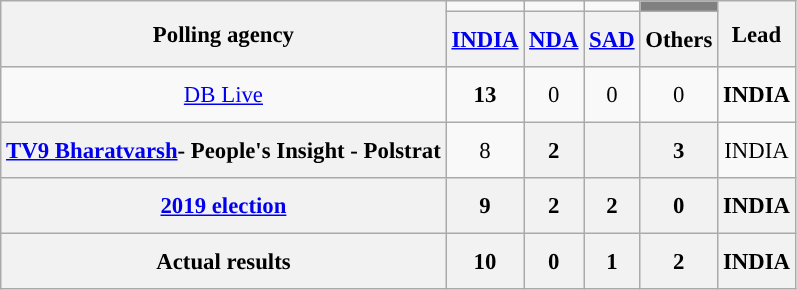<table class="wikitable" style="text-align:center;font-size:95%;line-height:30px;">
<tr>
<th rowspan="2" class="wikitable">Polling agency</th>
<td></td>
<td></td>
<td></td>
<td style="background:grey;"></td>
<th rowspan="2">Lead</th>
</tr>
<tr>
<th class="wikitable"><a href='#'>INDIA</a></th>
<th class="wikitable"><a href='#'>NDA</a></th>
<th class="wikitable"><a href='#'>SAD</a></th>
<th class="wikitable">Others</th>
</tr>
<tr>
<td><a href='#'>DB Live</a></td>
<td style="background:"><strong>13</strong></td>
<td>0</td>
<td>0</td>
<td>0</td>
<td style="background:"><strong>INDIA</strong></td>
</tr>
<tr>
<th><a href='#'>TV9 Bharatvarsh</a>- People's Insight - Polstrat</th>
<td>8</td>
<th>2</th>
<th></th>
<th>3</th>
<td>INDIA</td>
</tr>
<tr>
<th><a href='#'><strong>2019 election</strong></a></th>
<th style="background:"><strong>9</strong></th>
<th>2</th>
<th>2</th>
<th>0</th>
<th style="background:"><strong>INDIA</strong></th>
</tr>
<tr>
<th>Actual results</th>
<th style="background:"><strong>10</strong></th>
<th>0</th>
<th>1</th>
<th>2</th>
<th style="background:"><strong>INDIA</strong></th>
</tr>
</table>
